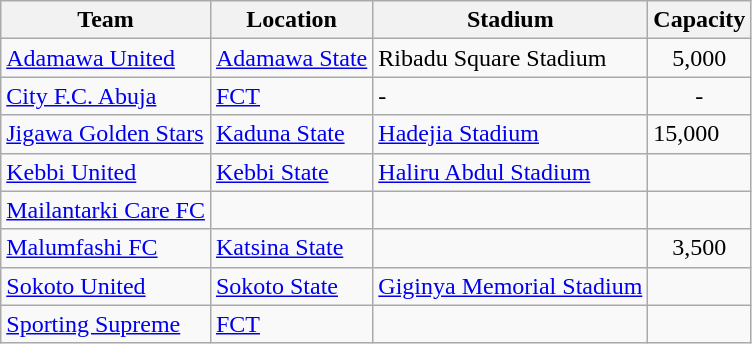<table class="wikitable sortable">
<tr>
<th>Team</th>
<th>Location</th>
<th>Stadium</th>
<th>Capacity</th>
</tr>
<tr>
<td><a href='#'>Adamawa United</a></td>
<td><a href='#'>Adamawa State</a></td>
<td>Ribadu Square Stadium</td>
<td align="center">5,000</td>
</tr>
<tr>
<td><a href='#'>City F.C. Abuja</a></td>
<td><a href='#'>FCT</a></td>
<td>-</td>
<td align="center">-</td>
</tr>
<tr>
<td><a href='#'>Jigawa Golden Stars</a></td>
<td><a href='#'>Kaduna State</a></td>
<td><a href='#'>Hadejia Stadium</a></td>
<td>15,000</td>
</tr>
<tr>
<td><a href='#'>Kebbi United</a></td>
<td><a href='#'>Kebbi State</a></td>
<td><a href='#'>Haliru Abdul Stadium</a></td>
<td></td>
</tr>
<tr>
<td><a href='#'>Mailantarki Care FC</a></td>
<td></td>
<td></td>
<td></td>
</tr>
<tr>
<td><a href='#'>Malumfashi FC</a></td>
<td><a href='#'>Katsina State</a></td>
<td></td>
<td align="center">3,500</td>
</tr>
<tr>
<td><a href='#'>Sokoto United</a></td>
<td><a href='#'>Sokoto State</a></td>
<td><a href='#'>Giginya Memorial Stadium</a></td>
<td></td>
</tr>
<tr>
<td><a href='#'>Sporting Supreme</a></td>
<td><a href='#'>FCT</a></td>
<td></td>
<td></td>
</tr>
</table>
